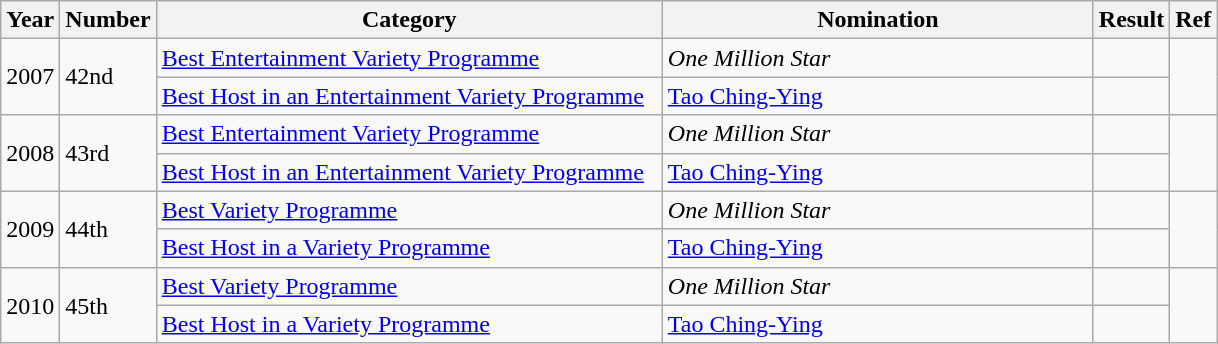<table class="wikitable">
<tr>
<th>Year</th>
<th>Number</th>
<th width="330">Category</th>
<th width="280">Nomination</th>
<th>Result</th>
<th>Ref</th>
</tr>
<tr>
<td rowspan=2>2007</td>
<td rowspan=2>42nd</td>
<td><a href='#'>Best Entertainment Variety Programme</a></td>
<td><em>One Million Star</em></td>
<td></td>
<td rowspan=2 align="center"></td>
</tr>
<tr>
<td><a href='#'>Best Host in an Entertainment Variety Programme</a></td>
<td><a href='#'>Tao Ching-Ying</a></td>
<td></td>
</tr>
<tr>
<td rowspan=2>2008</td>
<td rowspan="2">43rd</td>
<td><a href='#'>Best Entertainment Variety Programme</a></td>
<td><em>One Million Star</em></td>
<td></td>
<td rowspan="2" align="center"></td>
</tr>
<tr>
<td><a href='#'>Best Host in an Entertainment Variety Programme</a></td>
<td><a href='#'>Tao Ching-Ying</a></td>
<td></td>
</tr>
<tr>
<td rowspan="2">2009</td>
<td rowspan="2">44th</td>
<td><a href='#'>Best Variety Programme</a></td>
<td><em>One Million Star</em></td>
<td></td>
<td rowspan="2" align="center"></td>
</tr>
<tr>
<td><a href='#'>Best Host in a Variety Programme</a></td>
<td><a href='#'>Tao Ching-Ying</a></td>
<td></td>
</tr>
<tr>
<td rowspan=2>2010</td>
<td rowspan=2>45th</td>
<td><a href='#'>Best Variety Programme</a></td>
<td><em>One Million Star</em></td>
<td></td>
<td rowspan=2 align="center"></td>
</tr>
<tr>
<td><a href='#'>Best Host in a Variety Programme</a></td>
<td><a href='#'>Tao Ching-Ying</a></td>
<td></td>
</tr>
</table>
